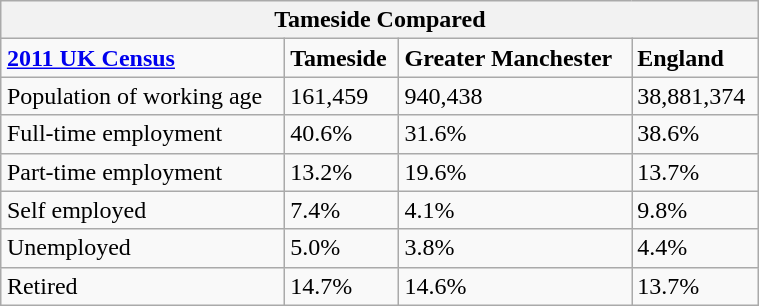<table class="wikitable" id="toc" style="float: right; margin-left: 1em; width: 40%; " cellspacing="5">
<tr>
<th colspan="4"><strong>Tameside Compared</strong></th>
</tr>
<tr>
<td><strong><a href='#'>2011 UK Census</a></strong></td>
<td><strong>Tameside</strong></td>
<td><strong>Greater Manchester</strong></td>
<td><strong>England</strong></td>
</tr>
<tr>
<td>Population of working age</td>
<td>161,459</td>
<td>940,438</td>
<td>38,881,374</td>
</tr>
<tr>
<td>Full-time employment</td>
<td>40.6%</td>
<td>31.6%</td>
<td>38.6%</td>
</tr>
<tr>
<td>Part-time employment</td>
<td>13.2%</td>
<td>19.6%</td>
<td>13.7%</td>
</tr>
<tr>
<td>Self employed</td>
<td>7.4%</td>
<td>4.1%</td>
<td>9.8%</td>
</tr>
<tr>
<td>Unemployed</td>
<td>5.0%</td>
<td>3.8%</td>
<td>4.4%</td>
</tr>
<tr>
<td>Retired</td>
<td>14.7%</td>
<td>14.6%</td>
<td>13.7%</td>
</tr>
</table>
